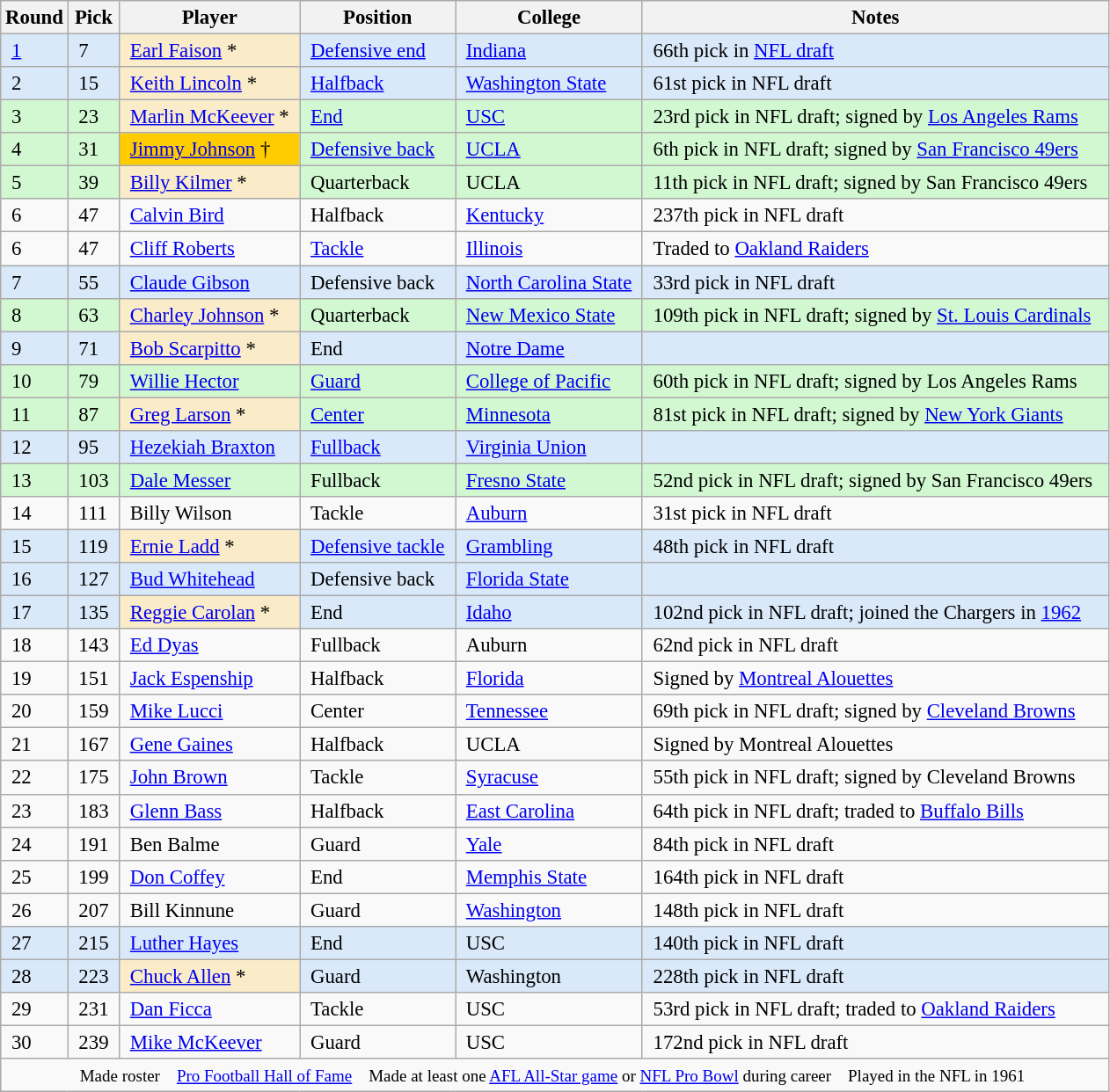<table class="wikitable" style="font-size:95%;">
<tr>
<th scope=column>Round</th>
<th scope=column>Pick</th>
<th scope=column>Player</th>
<th scope=column>Position</th>
<th scope=column>College</th>
<th scope=column>Notes</th>
</tr>
<tr>
<td style="padding-left: 0.5em; padding-right: 0.5em; background: #d9e9f9;"><a href='#'>1</a></td>
<td style="padding-left: 0.5em; padding-right: 0.5em; background: #d9e9f9;">7</td>
<td style="padding-left: 0.5em; padding-right: 0.5em; background: #faecc8;"><a href='#'>Earl Faison</a> *</td>
<td style="padding-left: 0.5em; padding-right: 0.5em; background: #d9e9f9;"><a href='#'>Defensive end</a></td>
<td style="padding-left: 0.5em; padding-right: 0.5em; background: #d9e9f9;"><a href='#'>Indiana</a></td>
<td style="padding-left: 0.5em; padding-right: 0.75em; background: #d9e9f9;">66th pick in <a href='#'>NFL draft</a></td>
</tr>
<tr>
<td style="padding-left: 0.5em; padding-right: 0.5em; background: #d9e9f9;">2</td>
<td style="padding-left: 0.5em; padding-right: 0.5em; background: #d9e9f9;">15</td>
<td style="padding-left: 0.5em; padding-right: 0.5em; background: #faecc8;"><a href='#'>Keith Lincoln</a> *</td>
<td style="padding-left: 0.5em; padding-right: 0.5em; background: #d9e9f9;"><a href='#'>Halfback</a></td>
<td style="padding-left: 0.5em; padding-right: 0.5em; background: #d9e9f9;"><a href='#'>Washington State</a></td>
<td style="padding-left: 0.5em; padding-right: 0.75em; background: #d9e9f9;">61st pick in NFL draft</td>
</tr>
<tr>
<td style="padding-left: 0.5em; padding-right: 0.5em; background: #d2f8d2">3</td>
<td style="padding-left: 0.5em; padding-right: 0.5em; background: #d2f8d2;">23</td>
<td style="padding-left: 0.5em; padding-right: 0.5em; background: #faecc8;"><a href='#'>Marlin McKeever</a> *</td>
<td style="padding-left: 0.5em; padding-right: 0.5em; background: #d2f8d2"><a href='#'>End</a></td>
<td style="padding-left: 0.5em; padding-right: 0.5em; background: #d2f8d2"><a href='#'>USC</a></td>
<td style="padding-left: 0.5em; padding-right: 0.75em; background: #d2f8d2">23rd pick in NFL draft; signed by <a href='#'>Los Angeles Rams</a></td>
</tr>
<tr>
<td style="padding-left: 0.5em; padding-right: 0.5em; background: #d2f8d2"">4</td>
<td style="padding-left: 0.5em; padding-right: 0.5em; background: #d2f8d2"">31</td>
<td style="padding-left: 0.5em; padding-right: 0.5em; background: #ffcc00""><a href='#'>Jimmy Johnson</a> †</td>
<td style="padding-left: 0.5em; padding-right: 0.5em; background: #d2f8d2""><a href='#'>Defensive back</a></td>
<td style="padding-left: 0.5em; padding-right: 0.5em; background: #d2f8d2""><a href='#'>UCLA</a></td>
<td style="padding-left: 0.5em; padding-right: 0.75em; background: #d2f8d2"">6th pick in NFL draft; signed by <a href='#'>San Francisco 49ers</a></td>
</tr>
<tr>
<td style="padding-left: 0.5em; padding-right: 0.5em; background: #d2f8d2">5</td>
<td style="padding-left: 0.5em; padding-right: 0.5em; background: #d2f8d2;">39</td>
<td style="padding-left: 0.5em; padding-right: 0.5em; background: #faecc8;"><a href='#'>Billy Kilmer</a> *</td>
<td style="padding-left: 0.5em; padding-right: 0.5em; background: #d2f8d2;">Quarterback</td>
<td style="padding-left: 0.5em; padding-right: 0.5em; background: #d2f8d2;">UCLA</td>
<td style="padding-left: 0.5em; padding-right: 0.75em; background: #d2f8d2;">11th pick in NFL draft; signed by San Francisco 49ers</td>
</tr>
<tr>
<td style="padding-left: 0.5em; padding-right: 0.5em;">6</td>
<td style="padding-left: 0.5em; padding-right: 0.5em;">47</td>
<td style="padding-left: 0.5em; padding-right: 0.5em;"><a href='#'>Calvin Bird</a></td>
<td style="padding-left: 0.5em; padding-right: 0.5em;">Halfback</td>
<td style="padding-left: 0.5em; padding-right: 0.5em;"><a href='#'>Kentucky</a></td>
<td style="padding-left: 0.5em; padding-right: 0.75em;">237th pick in NFL draft</td>
</tr>
<tr>
<td style="padding-left: 0.5em; padding-right: 0.5em;">6</td>
<td style="padding-left: 0.5em; padding-right: 0.5em;">47</td>
<td style="padding-left: 0.5em; padding-right: 0.5em;"><a href='#'>Cliff Roberts</a></td>
<td style="padding-left: 0.5em; padding-right: 0.5em;"><a href='#'>Tackle</a></td>
<td style="padding-left: 0.5em; padding-right: 0.5em;"><a href='#'>Illinois</a></td>
<td style="padding-left: 0.5em; padding-right: 0.75em;">Traded to <a href='#'>Oakland Raiders</a></td>
</tr>
<tr>
<td style="padding-left: 0.5em; padding-right: 0.5em; background: #d9e9f9;">7</td>
<td style="padding-left: 0.5em; padding-right: 0.5em; background: #d9e9f9;">55</td>
<td style="padding-left: 0.5em; padding-right: 0.5em; background: #d9e9f9;"><a href='#'>Claude Gibson</a></td>
<td style="padding-left: 0.5em; padding-right: 0.5em; background: #d9e9f9;">Defensive back</td>
<td style="padding-left: 0.5em; padding-right: 0.5em; background: #d9e9f9;"><a href='#'>North Carolina State</a></td>
<td style="padding-left: 0.5em; padding-right: 0.75em; background: #d9e9f9;">33rd pick in NFL draft</td>
</tr>
<tr>
<td style="padding-left: 0.5em; padding-right: 0.5em; background: #d2f8d2">8</td>
<td style="padding-left: 0.5em; padding-right: 0.5em; background: #d2f8d2">63</td>
<td style="padding-left: 0.5em; padding-right: 0.5em; background: #faecc8"><a href='#'>Charley Johnson</a> *</td>
<td style="padding-left: 0.5em; padding-right: 0.5em; background: #d2f8d2">Quarterback</td>
<td style="padding-left: 0.5em; padding-right: 0.5em; background: #d2f8d2"><a href='#'>New Mexico State</a></td>
<td style="padding-left: 0.5em; padding-right: 0.75em; background: #d2f8d2">109th pick in NFL draft; signed by <a href='#'>St. Louis Cardinals</a></td>
</tr>
<tr>
<td style="padding-left: 0.5em; padding-right: 0.5em; background: #d9e9f9;">9</td>
<td style="padding-left: 0.5em; padding-right: 0.5em; background: #d9e9f9;">71</td>
<td style="padding-left: 0.5em; padding-right: 0.5em; background: #faecc8"><a href='#'>Bob Scarpitto</a> *</td>
<td style="padding-left: 0.5em; padding-right: 0.5em; background: #d9e9f9;">End</td>
<td style="padding-left: 0.5em; padding-right: 0.5em; background: #d9e9f9;"><a href='#'>Notre Dame</a></td>
<td style="padding-left: 0.5em; padding-right: 0.75em; background: #d9e9f9;"></td>
</tr>
<tr>
<td style="padding-left: 0.5em; padding-right: 0.5em; background: #d2f8d2">10</td>
<td style="padding-left: 0.5em; padding-right: 0.5em; background: #d2f8d2">79</td>
<td style="padding-left: 0.5em; padding-right: 0.5em; background: #d2f8d2"><a href='#'>Willie Hector</a></td>
<td style="padding-left: 0.5em; padding-right: 0.5em; background: #d2f8d2"><a href='#'>Guard</a></td>
<td style="padding-left: 0.5em; padding-right: 0.5em; background: #d2f8d2"><a href='#'>College of Pacific</a></td>
<td style="padding-left: 0.5em; padding-right: 0.75em; background: #d2f8d2">60th pick in NFL draft; signed by Los Angeles Rams</td>
</tr>
<tr>
<td style="padding-left: 0.5em; padding-right: 0.5em; background: #d2f8d2">11</td>
<td style="padding-left: 0.5em; padding-right: 0.5em; background: #d2f8d2">87</td>
<td style="padding-left: 0.5em; padding-right: 0.5em; background: #faecc8"><a href='#'>Greg Larson</a> *</td>
<td style="padding-left: 0.5em; padding-right: 0.5em; background: #d2f8d2"><a href='#'>Center</a></td>
<td style="padding-left: 0.5em; padding-right: 0.5em; background: #d2f8d2"><a href='#'>Minnesota</a></td>
<td style="padding-left: 0.5em; padding-right: 0.75em; background: #d2f8d2">81st pick in NFL draft; signed by <a href='#'>New York Giants</a></td>
</tr>
<tr>
<td style="padding-left: 0.5em; padding-right: 0.5em; background: #d9e9f9;">12</td>
<td style="padding-left: 0.5em; padding-right: 0.5em; background: #d9e9f9;">95</td>
<td style="padding-left: 0.5em; padding-right: 0.5em; background: #d9e9f9;"><a href='#'>Hezekiah Braxton</a></td>
<td style="padding-left: 0.5em; padding-right: 0.5em; background: #d9e9f9;"><a href='#'>Fullback</a></td>
<td style="padding-left: 0.5em; padding-right: 0.5em; background: #d9e9f9;"><a href='#'>Virginia Union</a></td>
<td style="padding-left: 0.5em; padding-right: 0.75em; background: #d9e9f9;"></td>
</tr>
<tr>
<td style="padding-left: 0.5em; padding-right: 0.5em; background: #d2f8d2">13</td>
<td style="padding-left: 0.5em; padding-right: 0.5em; background: #d2f8d2">103</td>
<td style="padding-left: 0.5em; padding-right: 0.5em; background: #d2f8d2"><a href='#'>Dale Messer</a></td>
<td style="padding-left: 0.5em; padding-right: 0.5em; background: #d2f8d2">Fullback</td>
<td style="padding-left: 0.5em; padding-right: 0.5em; background: #d2f8d2"><a href='#'>Fresno State</a></td>
<td style="padding-left: 0.5em; padding-right: 0.75em; background: #d2f8d2">52nd pick in NFL draft; signed by San Francisco 49ers</td>
</tr>
<tr>
<td style="padding-left: 0.5em; padding-right: 0.5em;">14</td>
<td style="padding-left: 0.5em; padding-right: 0.5em;">111</td>
<td style="padding-left: 0.5em; padding-right: 0.5em;">Billy Wilson</td>
<td style="padding-left: 0.5em; padding-right: 0.5em;">Tackle</td>
<td style="padding-left: 0.5em; padding-right: 0.5em;"><a href='#'>Auburn</a></td>
<td style="padding-left: 0.5em; padding-right: 0.75em;">31st pick in NFL draft</td>
</tr>
<tr>
<td style="padding-left: 0.5em; padding-right: 0.5em; background: #d9e9f9;">15</td>
<td style="padding-left: 0.5em; padding-right: 0.5em; background: #d9e9f9;">119</td>
<td style="padding-left: 0.5em; padding-right: 0.5em; background: #faecc8;"><a href='#'>Ernie Ladd</a> *</td>
<td style="padding-left: 0.5em; padding-right: 0.5em; background: #d9e9f9;"><a href='#'>Defensive tackle</a></td>
<td style="padding-left: 0.5em; padding-right: 0.5em; background: #d9e9f9;"><a href='#'>Grambling</a></td>
<td style="padding-left: 0.5em; padding-right: 0.75em; background: #d9e9f9;">48th pick in NFL draft</td>
</tr>
<tr>
<td style="padding-left: 0.5em; padding-right: 0.5em; background: #d9e9f9;">16</td>
<td style="padding-left: 0.5em; padding-right: 0.5em; background: #d9e9f9;">127</td>
<td style="padding-left: 0.5em; padding-right: 0.5em; background: #d9e9f9;"><a href='#'>Bud Whitehead</a></td>
<td style="padding-left: 0.5em; padding-right: 0.5em; background: #d9e9f9;">Defensive back</td>
<td style="padding-left: 0.5em; padding-right: 0.5em; background: #d9e9f9;"><a href='#'>Florida State</a></td>
<td style="padding-left: 0.5em; padding-right: 0.75em; background: #d9e9f9;"></td>
</tr>
<tr>
<td style="padding-left: 0.5em; padding-right: 0.5em; background: #d9e9f9;">17</td>
<td style="padding-left: 0.5em; padding-right: 0.5em; background: #d9e9f9;">135</td>
<td style="padding-left: 0.5em; padding-right: 0.5em; background: #faecc8;"><a href='#'>Reggie Carolan</a> *</td>
<td style="padding-left: 0.5em; padding-right: 0.5em; background: #d9e9f9;">End</td>
<td style="padding-left: 0.5em; padding-right: 0.5em; background: #d9e9f9;"><a href='#'>Idaho</a></td>
<td style="padding-left: 0.5em; padding-right: 0.75em; background: #d9e9f9;">102nd pick in NFL draft; joined the Chargers in <a href='#'>1962</a></td>
</tr>
<tr>
<td style="padding-left: 0.5em; padding-right: 0.5em;">18</td>
<td style="padding-left: 0.5em; padding-right: 0.5em;">143</td>
<td style="padding-left: 0.5em; padding-right: 0.5em;"><a href='#'>Ed Dyas</a></td>
<td style="padding-left: 0.5em; padding-right: 0.5em;">Fullback</td>
<td style="padding-left: 0.5em; padding-right: 0.5em;">Auburn</td>
<td style="padding-left: 0.5em; padding-right: 0.75em;">62nd pick in NFL draft</td>
</tr>
<tr>
<td style="padding-left: 0.5em; padding-right: 0.5em;">19</td>
<td style="padding-left: 0.5em; padding-right: 0.5em;">151</td>
<td style="padding-left: 0.5em; padding-right: 0.5em;"><a href='#'>Jack Espenship</a></td>
<td style="padding-left: 0.5em; padding-right: 0.5em;">Halfback</td>
<td style="padding-left: 0.5em; padding-right: 0.5em;"><a href='#'>Florida</a></td>
<td style="padding-left: 0.5em; padding-right: 0.75em;">Signed by <a href='#'>Montreal Alouettes</a></td>
</tr>
<tr>
<td style="padding-left: 0.5em; padding-right: 0.5em;">20</td>
<td style="padding-left: 0.5em; padding-right: 0.5em;">159</td>
<td style="padding-left: 0.5em; padding-right: 0.5em;"><a href='#'>Mike Lucci</a></td>
<td style="padding-left: 0.5em; padding-right: 0.5em;">Center</td>
<td style="padding-left: 0.5em; padding-right: 0.5em;"><a href='#'>Tennessee</a></td>
<td style="padding-left: 0.5em; padding-right: 0.75em;">69th pick in NFL draft; signed by <a href='#'>Cleveland Browns</a></td>
</tr>
<tr>
<td style="padding-left: 0.5em; padding-right: 0.5em;">21</td>
<td style="padding-left: 0.5em; padding-right: 0.5em;">167</td>
<td style="padding-left: 0.5em; padding-right: 0.5em;"><a href='#'>Gene Gaines</a></td>
<td style="padding-left: 0.5em; padding-right: 0.5em;">Halfback</td>
<td style="padding-left: 0.5em; padding-right: 0.5em;">UCLA</td>
<td style="padding-left: 0.5em; padding-right: 0.75em;">Signed by Montreal Alouettes</td>
</tr>
<tr>
<td style="padding-left: 0.5em; padding-right: 0.5em;">22</td>
<td style="padding-left: 0.5em; padding-right: 0.5em;">175</td>
<td style="padding-left: 0.5em; padding-right: 0.5em;"><a href='#'>John Brown</a></td>
<td style="padding-left: 0.5em; padding-right: 0.5em;">Tackle</td>
<td style="padding-left: 0.5em; padding-right: 0.5em;"><a href='#'>Syracuse</a></td>
<td style="padding-left: 0.5em; padding-right: 0.75em;">55th pick in NFL draft; signed by Cleveland Browns</td>
</tr>
<tr>
<td style="padding-left: 0.5em; padding-right: 0.5em;">23</td>
<td style="padding-left: 0.5em; padding-right: 0.5em;">183</td>
<td style="padding-left: 0.5em; padding-right: 0.5em;"><a href='#'>Glenn Bass</a></td>
<td style="padding-left: 0.5em; padding-right: 0.5em;">Halfback</td>
<td style="padding-left: 0.5em; padding-right: 0.5em;"><a href='#'>East Carolina</a></td>
<td style="padding-left: 0.5em; padding-right: 0.75em;">64th pick in NFL draft; traded to <a href='#'>Buffalo Bills</a></td>
</tr>
<tr>
<td style="padding-left: 0.5em; padding-right: 0.5em;">24</td>
<td style="padding-left: 0.5em; padding-right: 0.5em;">191</td>
<td style="padding-left: 0.5em; padding-right: 0.5em;">Ben Balme</td>
<td style="padding-left: 0.5em; padding-right: 0.5em;">Guard</td>
<td style="padding-left: 0.5em; padding-right: 0.5em;"><a href='#'>Yale</a></td>
<td style="padding-left: 0.5em; padding-right: 0.75em;">84th pick in NFL draft</td>
</tr>
<tr>
<td style="padding-left: 0.5em; padding-right: 0.5em;">25</td>
<td style="padding-left: 0.5em; padding-right: 0.5em;">199</td>
<td style="padding-left: 0.5em; padding-right: 0.5em;"><a href='#'>Don Coffey</a></td>
<td style="padding-left: 0.5em; padding-right: 0.5em;">End</td>
<td style="padding-left: 0.5em; padding-right: 0.5em;"><a href='#'>Memphis State</a></td>
<td style="padding-left: 0.5em; padding-right: 0.75em;">164th pick in NFL draft</td>
</tr>
<tr>
<td style="padding-left: 0.5em; padding-right: 0.5em;">26</td>
<td style="padding-left: 0.5em; padding-right: 0.5em;">207</td>
<td style="padding-left: 0.5em; padding-right: 0.5em;">Bill Kinnune</td>
<td style="padding-left: 0.5em; padding-right: 0.5em;">Guard</td>
<td style="padding-left: 0.5em; padding-right: 0.5em;"><a href='#'>Washington</a></td>
<td style="padding-left: 0.5em; padding-right: 0.75em;">148th pick in NFL draft</td>
</tr>
<tr>
<td style="padding-left: 0.5em; padding-right: 0.5em; background: #d9e9f9;">27</td>
<td style="padding-left: 0.5em; padding-right: 0.5em; background: #d9e9f9;">215</td>
<td style="padding-left: 0.5em; padding-right: 0.5em; background: #d9e9f9;"><a href='#'>Luther Hayes</a></td>
<td style="padding-left: 0.5em; padding-right: 0.5em; background: #d9e9f9;">End</td>
<td style="padding-left: 0.5em; padding-right: 0.5em; background: #d9e9f9;">USC</td>
<td style="padding-left: 0.5em; padding-right: 0.75em; background: #d9e9f9;">140th pick in NFL draft</td>
</tr>
<tr>
<td style="padding-left: 0.5em; padding-right: 0.5em; background: #d9e9f9;">28</td>
<td style="padding-left: 0.5em; padding-right: 0.5em; background: #d9e9f9;">223</td>
<td style="padding-left: 0.5em; padding-right: 0.5em; background: #faecc8;"><a href='#'>Chuck Allen</a> *</td>
<td style="padding-left: 0.5em; padding-right: 0.5em; background: #d9e9f9;">Guard</td>
<td style="padding-left: 0.5em; padding-right: 0.5em; background: #d9e9f9;">Washington</td>
<td style="padding-left: 0.5em; padding-right: 0.75em; background: #d9e9f9;">228th pick in NFL draft</td>
</tr>
<tr>
<td style="padding-left: 0.5em; padding-right: 0.5em;">29</td>
<td style="padding-left: 0.5em; padding-right: 0.5em;">231</td>
<td style="padding-left: 0.5em; padding-right: 0.5em;"><a href='#'>Dan Ficca</a></td>
<td style="padding-left: 0.5em; padding-right: 0.5em;">Tackle</td>
<td style="padding-left: 0.5em; padding-right: 0.5em;">USC</td>
<td style="padding-left: 0.5em; padding-right: 0.75em;">53rd pick in NFL draft; traded to <a href='#'>Oakland Raiders</a></td>
</tr>
<tr>
<td style="padding-left: 0.5em; padding-right: 0.5em;">30</td>
<td style="padding-left: 0.5em; padding-right: 0.5em;">239</td>
<td style="padding-left: 0.5em; padding-right: 0.5em;"><a href='#'>Mike McKeever</a></td>
<td style="padding-left: 0.5em; padding-right: 0.5em;">Guard</td>
<td style="padding-left: 0.5em; padding-right: 0.5em;">USC</td>
<td style="padding-left: 0.5em; padding-right: 0.75em;">172nd pick in NFL draft</td>
</tr>
<tr>
<td colspan="6" style="text-align:center;"><small> Made roster    <a href='#'>Pro Football Hall of Fame</a>    Made at least one <a href='#'>AFL All-Star game</a> or <a href='#'>NFL Pro Bowl</a> during career    Played in the NFL in 1961  </small></td>
</tr>
</table>
